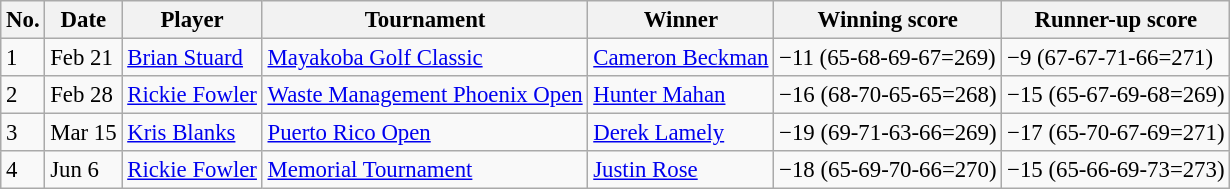<table class="wikitable" style="font-size:95%;">
<tr>
<th>No.</th>
<th>Date</th>
<th>Player</th>
<th>Tournament</th>
<th>Winner</th>
<th>Winning score</th>
<th>Runner-up score</th>
</tr>
<tr>
<td>1</td>
<td>Feb 21</td>
<td> <a href='#'>Brian Stuard</a></td>
<td><a href='#'>Mayakoba Golf Classic</a></td>
<td> <a href='#'>Cameron Beckman</a></td>
<td>−11 (65-68-69-67=269)</td>
<td>−9 (67-67-71-66=271)</td>
</tr>
<tr>
<td>2</td>
<td>Feb 28</td>
<td> <a href='#'>Rickie Fowler</a></td>
<td><a href='#'>Waste Management Phoenix Open</a></td>
<td> <a href='#'>Hunter Mahan</a></td>
<td>−16 (68-70-65-65=268)</td>
<td>−15 (65-67-69-68=269)</td>
</tr>
<tr>
<td>3</td>
<td>Mar 15</td>
<td> <a href='#'>Kris Blanks</a></td>
<td><a href='#'>Puerto Rico Open</a></td>
<td> <a href='#'>Derek Lamely</a></td>
<td>−19 (69-71-63-66=269)</td>
<td>−17 (65-70-67-69=271)</td>
</tr>
<tr>
<td>4</td>
<td>Jun 6</td>
<td> <a href='#'>Rickie Fowler</a></td>
<td><a href='#'>Memorial Tournament</a></td>
<td> <a href='#'>Justin Rose</a></td>
<td>−18 (65-69-70-66=270)</td>
<td>−15 (65-66-69-73=273)</td>
</tr>
</table>
